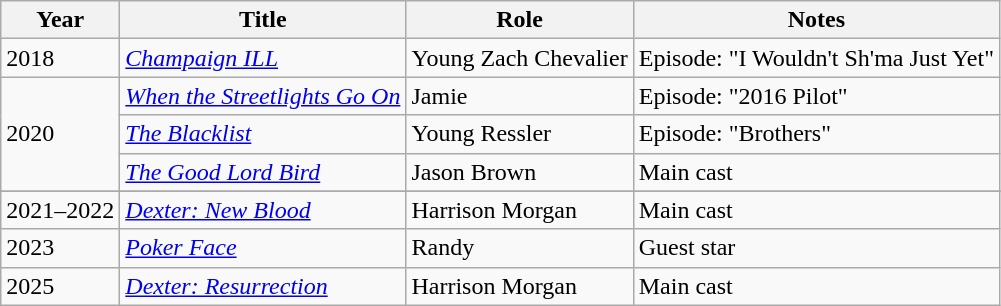<table class="wikitable sortable">
<tr>
<th>Year</th>
<th>Title</th>
<th>Role</th>
<th class="unsortable">Notes</th>
</tr>
<tr>
<td>2018</td>
<td><em><a href='#'>Champaign ILL</a></em></td>
<td>Young Zach Chevalier</td>
<td>Episode: "I Wouldn't Sh'ma Just Yet"</td>
</tr>
<tr>
<td rowspan="3">2020</td>
<td><em><a href='#'>When the Streetlights Go On</a></em></td>
<td>Jamie</td>
<td>Episode: "2016 Pilot"</td>
</tr>
<tr>
<td><em><a href='#'>The Blacklist</a></em></td>
<td>Young Ressler</td>
<td>Episode: "Brothers"</td>
</tr>
<tr>
<td><em><a href='#'>The Good Lord Bird</a></em></td>
<td>Jason Brown</td>
<td>Main cast</td>
</tr>
<tr>
</tr>
<tr>
<td>2021–2022</td>
<td><em><a href='#'>Dexter: New Blood</a></em></td>
<td>Harrison Morgan</td>
<td>Main cast</td>
</tr>
<tr>
<td>2023</td>
<td><em><a href='#'>Poker Face</a></em></td>
<td>Randy</td>
<td>Guest star</td>
</tr>
<tr>
<td>2025</td>
<td><em><a href='#'>Dexter: Resurrection</a></em></td>
<td>Harrison Morgan</td>
<td>Main cast</td>
</tr>
</table>
